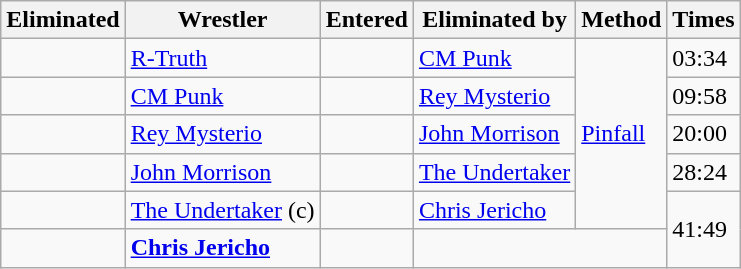<table class="wikitable sortable">
<tr>
<th>Eliminated</th>
<th>Wrestler</th>
<th>Entered</th>
<th>Eliminated by</th>
<th>Method</th>
<th><strong>Times</strong></th>
</tr>
<tr>
<td></td>
<td><a href='#'>R-Truth</a></td>
<td></td>
<td><a href='#'>CM Punk</a></td>
<td rowspan=5><a href='#'>Pinfall</a></td>
<td>03:34</td>
</tr>
<tr>
<td></td>
<td><a href='#'>CM Punk</a></td>
<td></td>
<td><a href='#'>Rey Mysterio</a></td>
<td>09:58</td>
</tr>
<tr>
<td></td>
<td><a href='#'>Rey Mysterio</a></td>
<td></td>
<td><a href='#'>John Morrison</a></td>
<td>20:00</td>
</tr>
<tr>
<td></td>
<td><a href='#'>John Morrison</a></td>
<td></td>
<td><a href='#'>The Undertaker</a></td>
<td>28:24</td>
</tr>
<tr>
<td></td>
<td><a href='#'>The Undertaker</a> (c)</td>
<td></td>
<td><a href='#'>Chris Jericho</a></td>
<td rowspan=2>41:49</td>
</tr>
<tr>
<td></td>
<td><strong><a href='#'>Chris Jericho</a></strong></td>
<td></td>
<td colspan="2"></td>
</tr>
</table>
